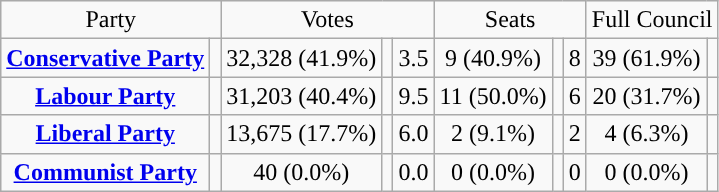<table class=wikitable style="text-align:center;">
<tr>
<td colspan=2>Party</td>
<td colspan=3>Votes</td>
<td colspan=3>Seats</td>
<td colspan=3>Full Council</td>
</tr>
<tr>
<td><strong><a href='#'>Conservative Party</a></strong></td>
<td style="background:"></td>
<td>32,328 (41.9%)</td>
<td></td>
<td> 3.5</td>
<td>9 (40.9%)</td>
<td></td>
<td> 8</td>
<td>39 (61.9%)</td>
<td></td>
</tr>
<tr>
<td><strong><a href='#'>Labour Party</a></strong></td>
<td style="background:"></td>
<td>31,203 (40.4%)</td>
<td></td>
<td> 9.5</td>
<td>11 (50.0%)</td>
<td></td>
<td> 6</td>
<td>20 (31.7%)</td>
<td></td>
</tr>
<tr>
<td><strong><a href='#'>Liberal Party</a></strong></td>
<td style="background:"></td>
<td>13,675 (17.7%)</td>
<td></td>
<td> 6.0</td>
<td>2 (9.1%)</td>
<td></td>
<td> 2</td>
<td>4 (6.3%)</td>
<td></td>
</tr>
<tr>
<td><strong><a href='#'>Communist Party</a></strong></td>
<td style="background:"></td>
<td>40 (0.0%)</td>
<td></td>
<td> 0.0</td>
<td>0  (0.0%)</td>
<td></td>
<td> 0</td>
<td>0 (0.0%)</td>
<td></td>
</tr>
</table>
